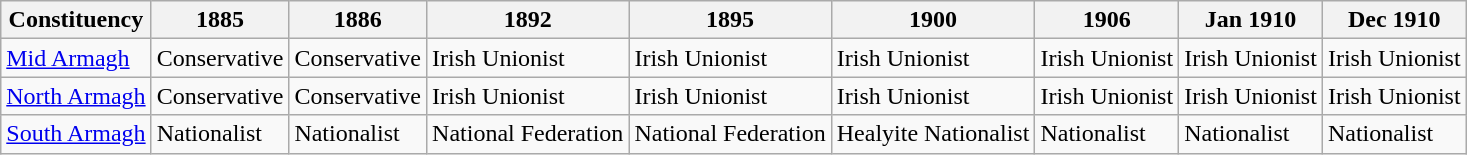<table class="wikitable sortable">
<tr>
<th>Constituency</th>
<th>1885</th>
<th>1886</th>
<th>1892</th>
<th>1895</th>
<th>1900</th>
<th>1906</th>
<th>Jan 1910</th>
<th>Dec 1910</th>
</tr>
<tr>
<td><a href='#'>Mid Armagh</a></td>
<td bgcolor=>Conservative</td>
<td bgcolor=>Conservative</td>
<td bgcolor=>Irish Unionist</td>
<td bgcolor=>Irish Unionist</td>
<td bgcolor=>Irish Unionist</td>
<td bgcolor=>Irish Unionist</td>
<td bgcolor=>Irish Unionist</td>
<td bgcolor=>Irish Unionist</td>
</tr>
<tr>
<td><a href='#'>North Armagh</a></td>
<td bgcolor=>Conservative</td>
<td bgcolor=>Conservative</td>
<td bgcolor=>Irish Unionist</td>
<td bgcolor=>Irish Unionist</td>
<td bgcolor=>Irish Unionist</td>
<td bgcolor=>Irish Unionist</td>
<td bgcolor=>Irish Unionist</td>
<td bgcolor=>Irish Unionist</td>
</tr>
<tr>
<td><a href='#'>South Armagh</a></td>
<td bgcolor=>Nationalist</td>
<td bgcolor=>Nationalist</td>
<td bgcolor=>National Federation</td>
<td bgcolor=>National Federation</td>
<td bgcolor=>Healyite Nationalist</td>
<td bgcolor=>Nationalist</td>
<td bgcolor=>Nationalist</td>
<td bgcolor=>Nationalist</td>
</tr>
</table>
